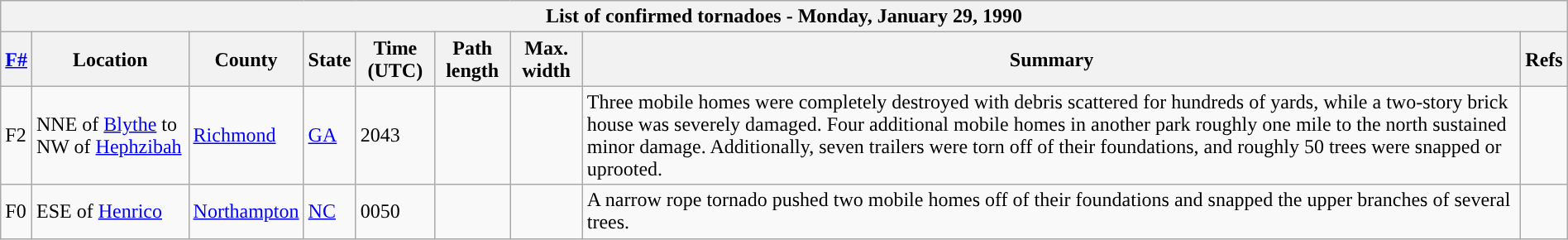<table class="wikitable collapsible" width="100%">
<tr>
<th colspan="9">List of confirmed tornadoes - Monday, January 29, 1990</th>
</tr>
<tr>
<th><a href='#'>F#</a></th>
<th>Location</th>
<th>County</th>
<th>State</th>
<th>Time (UTC)</th>
<th>Path length</th>
<th>Max. width</th>
<th>Summary</th>
<th>Refs</th>
</tr>
<tr>
<td>F2</td>
<td>NNE of <a href='#'>Blythe</a> to NW of <a href='#'>Hephzibah</a></td>
<td><a href='#'>Richmond</a></td>
<td><a href='#'>GA</a></td>
<td>2043</td>
<td></td>
<td></td>
<td>Three mobile homes were completely destroyed with debris scattered for hundreds of yards, while a two-story brick house was severely damaged. Four additional mobile homes in another park roughly one mile to the north sustained minor damage. Additionally, seven trailers were torn off of their foundations, and roughly 50 trees were snapped or uprooted.</td>
<td></td>
</tr>
<tr>
<td>F0</td>
<td>ESE of <a href='#'>Henrico</a></td>
<td><a href='#'>Northampton</a></td>
<td><a href='#'>NC</a></td>
<td>0050</td>
<td></td>
<td></td>
<td>A narrow rope tornado pushed two mobile homes off of their foundations and snapped the upper branches of several trees.</td>
<td></td>
</tr>
</table>
